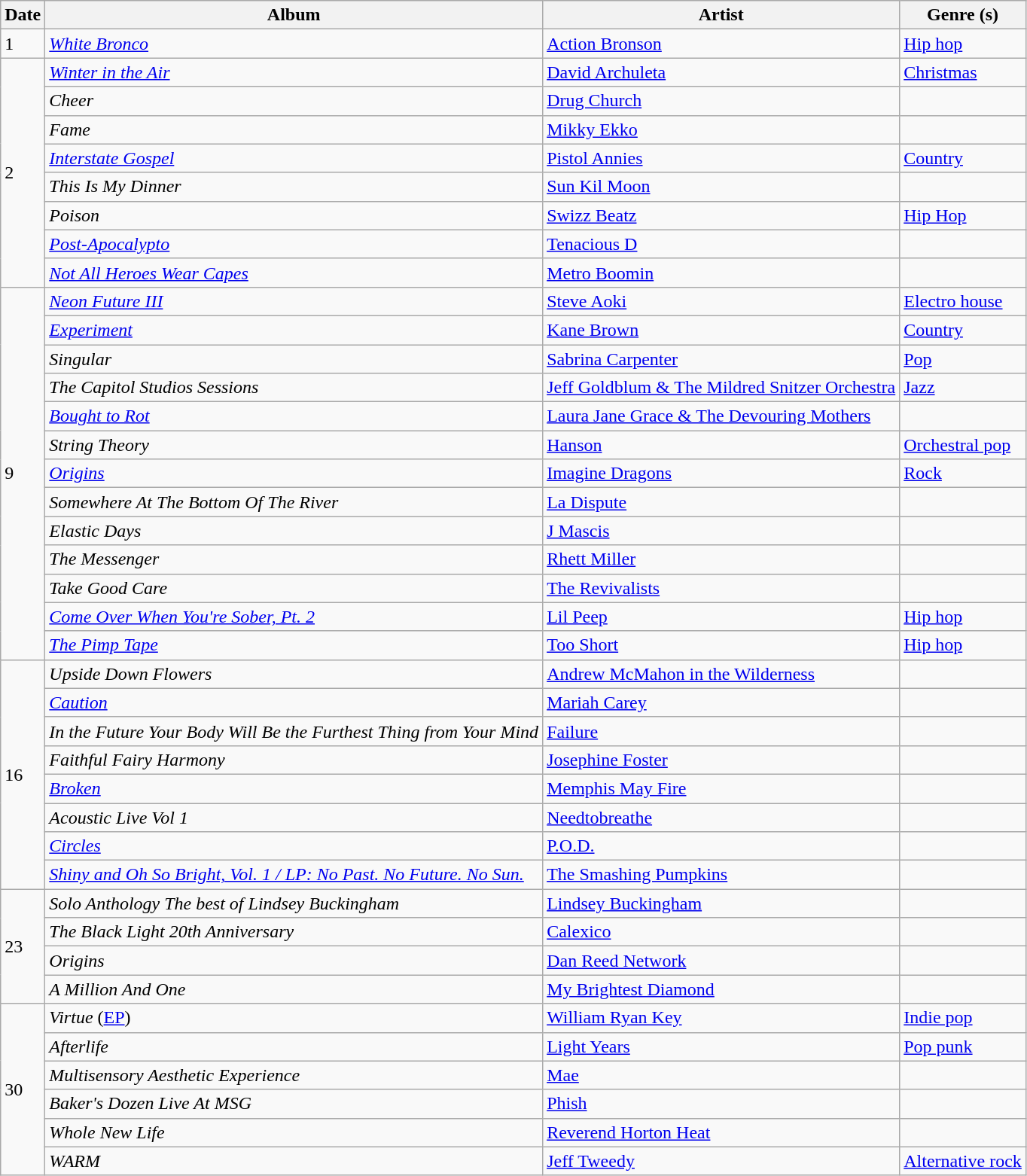<table class="wikitable">
<tr>
<th>Date</th>
<th>Album</th>
<th>Artist</th>
<th>Genre (s)</th>
</tr>
<tr>
<td>1</td>
<td><em><a href='#'>White Bronco</a></em></td>
<td><a href='#'>Action Bronson</a></td>
<td><a href='#'>Hip hop</a></td>
</tr>
<tr>
<td rowspan="8">2</td>
<td><em><a href='#'>Winter in the Air</a></em></td>
<td><a href='#'>David Archuleta</a></td>
<td><a href='#'>Christmas</a></td>
</tr>
<tr>
<td><em>Cheer</em></td>
<td><a href='#'>Drug Church</a></td>
<td></td>
</tr>
<tr>
<td><em>Fame</em></td>
<td><a href='#'>Mikky Ekko</a></td>
<td></td>
</tr>
<tr>
<td><em><a href='#'>Interstate Gospel</a></em></td>
<td><a href='#'>Pistol Annies</a></td>
<td><a href='#'>Country</a></td>
</tr>
<tr>
<td><em>This Is My Dinner</em></td>
<td><a href='#'>Sun Kil Moon</a></td>
<td></td>
</tr>
<tr>
<td><em>Poison</em></td>
<td><a href='#'>Swizz Beatz</a></td>
<td><a href='#'>Hip Hop</a></td>
</tr>
<tr>
<td><em><a href='#'>Post-Apocalypto</a></em></td>
<td><a href='#'>Tenacious D</a></td>
<td></td>
</tr>
<tr>
<td><em><a href='#'>Not All Heroes Wear Capes</a></em></td>
<td><a href='#'>Metro Boomin</a></td>
<td></td>
</tr>
<tr>
<td rowspan="13">9</td>
<td><em><a href='#'>Neon Future III</a></em></td>
<td><a href='#'>Steve Aoki</a></td>
<td><a href='#'>Electro house</a></td>
</tr>
<tr>
<td><em><a href='#'>Experiment</a></em></td>
<td><a href='#'>Kane Brown</a></td>
<td><a href='#'>Country</a></td>
</tr>
<tr>
<td><em>Singular</em></td>
<td><a href='#'>Sabrina Carpenter</a></td>
<td><a href='#'>Pop</a></td>
</tr>
<tr>
<td><em>The Capitol Studios Sessions</em></td>
<td><a href='#'>Jeff Goldblum & The Mildred Snitzer Orchestra</a></td>
<td><a href='#'>Jazz</a></td>
</tr>
<tr>
<td><em><a href='#'>Bought to Rot</a></em></td>
<td><a href='#'>Laura Jane Grace & The Devouring Mothers</a></td>
<td></td>
</tr>
<tr>
<td><em>String Theory</em></td>
<td><a href='#'>Hanson</a></td>
<td><a href='#'>Orchestral pop</a></td>
</tr>
<tr>
<td><em><a href='#'>Origins</a></em></td>
<td><a href='#'>Imagine Dragons</a></td>
<td><a href='#'>Rock</a></td>
</tr>
<tr>
<td><em>Somewhere At The Bottom Of The River</em></td>
<td><a href='#'>La Dispute</a></td>
<td></td>
</tr>
<tr>
<td><em>Elastic Days</em></td>
<td><a href='#'>J Mascis</a></td>
<td></td>
</tr>
<tr>
<td><em>The Messenger</em></td>
<td><a href='#'>Rhett Miller</a></td>
<td></td>
</tr>
<tr>
<td><em>Take Good Care</em></td>
<td><a href='#'>The Revivalists</a></td>
<td></td>
</tr>
<tr>
<td><em><a href='#'>Come Over When You're Sober, Pt. 2</a></em></td>
<td><a href='#'>Lil Peep</a></td>
<td><a href='#'>Hip hop</a></td>
</tr>
<tr>
<td><em><a href='#'>The Pimp Tape</a></em></td>
<td><a href='#'>Too Short</a></td>
<td><a href='#'>Hip hop</a></td>
</tr>
<tr>
<td rowspan="8">16</td>
<td><em>Upside Down Flowers</em></td>
<td><a href='#'>Andrew McMahon in the Wilderness</a></td>
<td></td>
</tr>
<tr>
<td><em><a href='#'>Caution</a></em></td>
<td><a href='#'>Mariah Carey</a></td>
<td></td>
</tr>
<tr>
<td><em>In the Future Your Body Will Be the Furthest Thing from Your Mind</em></td>
<td><a href='#'>Failure</a></td>
<td></td>
</tr>
<tr>
<td><em>Faithful Fairy Harmony</em></td>
<td><a href='#'>Josephine Foster</a></td>
<td></td>
</tr>
<tr>
<td><em><a href='#'>Broken</a></em></td>
<td><a href='#'>Memphis May Fire</a></td>
<td></td>
</tr>
<tr>
<td><em>Acoustic Live Vol 1</em></td>
<td><a href='#'>Needtobreathe</a></td>
<td></td>
</tr>
<tr>
<td><em><a href='#'>Circles</a></em></td>
<td><a href='#'>P.O.D.</a></td>
<td></td>
</tr>
<tr>
<td><em><a href='#'>Shiny and Oh So Bright, Vol. 1 / LP: No Past. No Future. No Sun.</a></em></td>
<td><a href='#'>The Smashing Pumpkins</a></td>
<td></td>
</tr>
<tr>
<td rowspan="4">23</td>
<td><em>Solo Anthology The best of Lindsey Buckingham</em></td>
<td><a href='#'>Lindsey Buckingham</a></td>
<td></td>
</tr>
<tr>
<td><em>The Black Light 20th Anniversary</em></td>
<td><a href='#'>Calexico</a></td>
<td></td>
</tr>
<tr>
<td><em>Origins</em></td>
<td><a href='#'>Dan Reed Network</a></td>
<td></td>
</tr>
<tr>
<td><em>A Million And One</em></td>
<td><a href='#'>My Brightest Diamond</a></td>
<td></td>
</tr>
<tr>
<td rowspan="6">30</td>
<td><em>Virtue</em> (<a href='#'>EP</a>)</td>
<td><a href='#'>William Ryan Key</a></td>
<td><a href='#'>Indie pop</a></td>
</tr>
<tr>
<td><em>Afterlife</em></td>
<td><a href='#'>Light Years</a></td>
<td><a href='#'>Pop punk</a></td>
</tr>
<tr>
<td><em>Multisensory Aesthetic Experience</em></td>
<td><a href='#'>Mae</a></td>
<td></td>
</tr>
<tr>
<td><em>Baker's Dozen Live At MSG</em></td>
<td><a href='#'>Phish</a></td>
<td></td>
</tr>
<tr>
<td><em>Whole New Life</em></td>
<td><a href='#'>Reverend Horton Heat</a></td>
<td></td>
</tr>
<tr>
<td><em>WARM</em></td>
<td><a href='#'>Jeff Tweedy</a></td>
<td><a href='#'>Alternative rock</a></td>
</tr>
</table>
